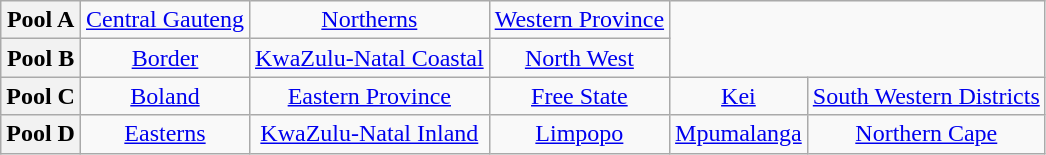<table class="wikitable" style="text-align: center" style="font-size: 95%; border: 1px #aaaaaa solid; border-collapse: collapse; clear:center;">
<tr>
<th>Pool A</th>
<td><a href='#'>Central Gauteng</a></td>
<td><a href='#'>Northerns</a></td>
<td><a href='#'>Western Province</a></td>
</tr>
<tr>
<th>Pool B</th>
<td><a href='#'>Border</a></td>
<td><a href='#'>KwaZulu-Natal Coastal</a></td>
<td><a href='#'>North West</a></td>
</tr>
<tr>
<th>Pool C</th>
<td><a href='#'>Boland</a></td>
<td><a href='#'>Eastern Province</a></td>
<td><a href='#'>Free State</a></td>
<td><a href='#'>Kei</a></td>
<td><a href='#'>South Western Districts</a></td>
</tr>
<tr>
<th>Pool D</th>
<td><a href='#'>Easterns</a></td>
<td><a href='#'>KwaZulu-Natal Inland</a></td>
<td><a href='#'>Limpopo</a></td>
<td><a href='#'>Mpumalanga</a></td>
<td><a href='#'>Northern Cape</a></td>
</tr>
</table>
